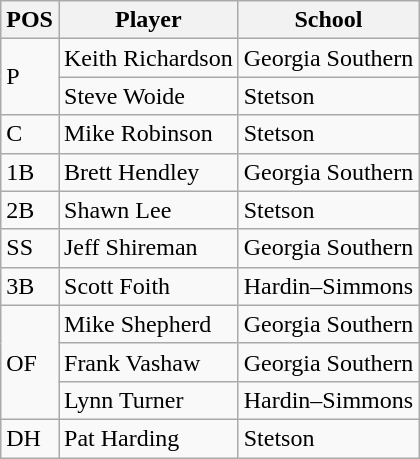<table class=wikitable>
<tr>
<th>POS</th>
<th>Player</th>
<th>School</th>
</tr>
<tr>
<td rowspan=2>P</td>
<td>Keith Richardson</td>
<td>Georgia Southern</td>
</tr>
<tr>
<td>Steve Woide</td>
<td>Stetson</td>
</tr>
<tr>
<td>C</td>
<td>Mike Robinson</td>
<td>Stetson</td>
</tr>
<tr>
<td>1B</td>
<td>Brett Hendley</td>
<td>Georgia Southern</td>
</tr>
<tr>
<td>2B</td>
<td>Shawn Lee</td>
<td>Stetson</td>
</tr>
<tr>
<td>SS</td>
<td>Jeff Shireman</td>
<td>Georgia Southern</td>
</tr>
<tr>
<td>3B</td>
<td>Scott Foith</td>
<td>Hardin–Simmons</td>
</tr>
<tr>
<td rowspan=3>OF</td>
<td>Mike Shepherd</td>
<td>Georgia Southern</td>
</tr>
<tr>
<td>Frank Vashaw</td>
<td>Georgia Southern</td>
</tr>
<tr>
<td>Lynn Turner</td>
<td>Hardin–Simmons</td>
</tr>
<tr>
<td>DH</td>
<td>Pat Harding</td>
<td>Stetson</td>
</tr>
</table>
